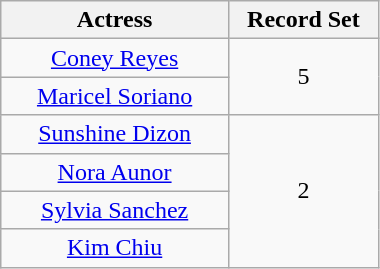<table class="wikitable"  style="width:20%; text-align:center;">
<tr>
<th width=10%>Actress</th>
<th width=5%>Record Set</th>
</tr>
<tr>
<td><a href='#'>Coney Reyes</a></td>
<td rowspan=2>5</td>
</tr>
<tr>
<td><a href='#'>Maricel Soriano</a></td>
</tr>
<tr>
<td><a href='#'>Sunshine Dizon</a></td>
<td rowspan=4>2</td>
</tr>
<tr>
<td><a href='#'>Nora Aunor</a></td>
</tr>
<tr>
<td><a href='#'>Sylvia Sanchez</a></td>
</tr>
<tr>
<td><a href='#'>Kim Chiu</a></td>
</tr>
</table>
